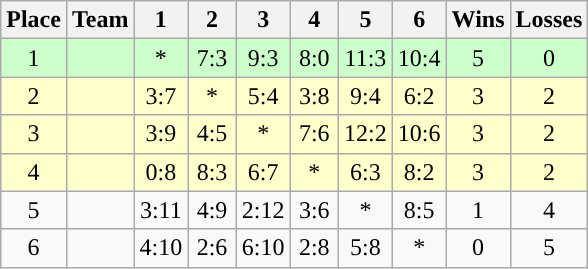<table class="wikitable" style="text-align:center;">
<tr>
<th>Place</th>
<th>Team</th>
<th width="25">1</th>
<th width="25">2</th>
<th width="25">3</th>
<th width="25">4</th>
<th width="25">5</th>
<th width="25">6</th>
<th>Wins</th>
<th>Losses</th>
</tr>
<tr bgcolor=#cfc>
<td>1</td>
<td align=left></td>
<td>*</td>
<td>7:3</td>
<td>9:3</td>
<td>8:0</td>
<td>11:3</td>
<td>10:4</td>
<td>5</td>
<td>0</td>
</tr>
<tr bgcolor=#ffc>
<td>2</td>
<td align=left></td>
<td>3:7</td>
<td>*</td>
<td>5:4</td>
<td>3:8</td>
<td>9:4</td>
<td>6:2</td>
<td>3</td>
<td>2</td>
</tr>
<tr bgcolor=#ffc>
<td>3</td>
<td align=left></td>
<td>3:9</td>
<td>4:5</td>
<td>*</td>
<td>7:6</td>
<td>12:2</td>
<td>10:6</td>
<td>3</td>
<td>2</td>
</tr>
<tr bgcolor=#ffc>
<td>4</td>
<td align=left></td>
<td>0:8</td>
<td>8:3</td>
<td>6:7</td>
<td>*</td>
<td>6:3</td>
<td>8:2</td>
<td>3</td>
<td>2</td>
</tr>
<tr>
<td>5</td>
<td align=left></td>
<td>3:11</td>
<td>4:9</td>
<td>2:12</td>
<td>3:6</td>
<td>*</td>
<td>8:5</td>
<td>1</td>
<td>4</td>
</tr>
<tr>
<td>6</td>
<td align=left></td>
<td>4:10</td>
<td>2:6</td>
<td>6:10</td>
<td>2:8</td>
<td>5:8</td>
<td>*</td>
<td>0</td>
<td>5</td>
</tr>
</table>
